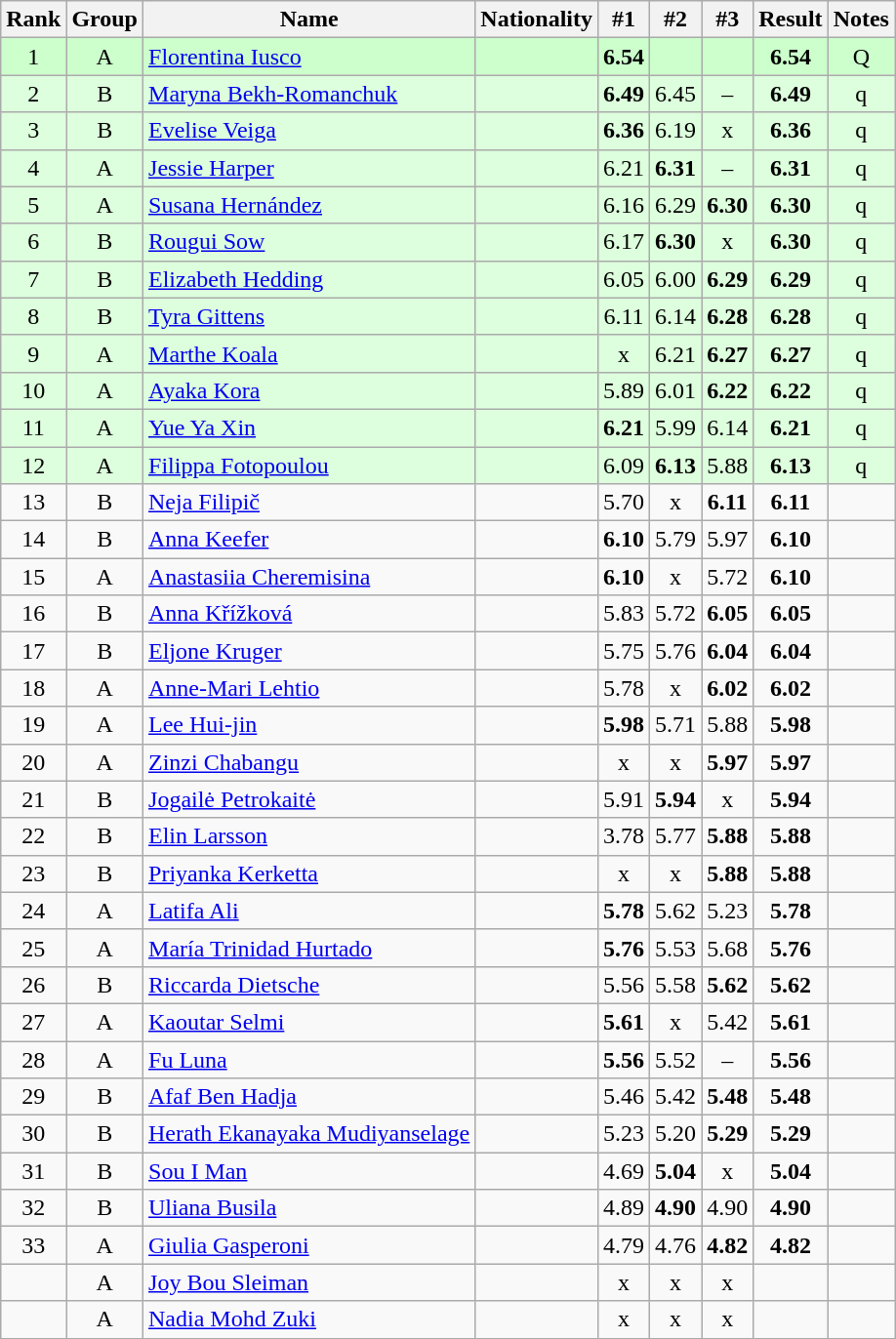<table class="wikitable sortable" style="text-align:center">
<tr>
<th>Rank</th>
<th>Group</th>
<th>Name</th>
<th>Nationality</th>
<th>#1</th>
<th>#2</th>
<th>#3</th>
<th>Result</th>
<th>Notes</th>
</tr>
<tr bgcolor=ccffcc>
<td>1</td>
<td>A</td>
<td align=left><a href='#'>Florentina Iusco</a></td>
<td align=left></td>
<td><strong>6.54</strong></td>
<td></td>
<td></td>
<td><strong>6.54</strong></td>
<td>Q</td>
</tr>
<tr bgcolor=ddffdd>
<td>2</td>
<td>B</td>
<td align=left><a href='#'>Maryna Bekh-Romanchuk</a></td>
<td align=left></td>
<td><strong>6.49</strong></td>
<td>6.45</td>
<td>–</td>
<td><strong>6.49</strong></td>
<td>q</td>
</tr>
<tr bgcolor=ddffdd>
<td>3</td>
<td>B</td>
<td align=left><a href='#'>Evelise Veiga</a></td>
<td align=left></td>
<td><strong>6.36</strong></td>
<td>6.19</td>
<td>x</td>
<td><strong>6.36</strong></td>
<td>q</td>
</tr>
<tr bgcolor=ddffdd>
<td>4</td>
<td>A</td>
<td align=left><a href='#'>Jessie Harper</a></td>
<td align=left></td>
<td>6.21</td>
<td><strong>6.31</strong></td>
<td>–</td>
<td><strong>6.31</strong></td>
<td>q</td>
</tr>
<tr bgcolor=ddffdd>
<td>5</td>
<td>A</td>
<td align=left><a href='#'>Susana Hernández</a></td>
<td align=left></td>
<td>6.16</td>
<td>6.29</td>
<td><strong>6.30</strong></td>
<td><strong>6.30</strong></td>
<td>q</td>
</tr>
<tr bgcolor=ddffdd>
<td>6</td>
<td>B</td>
<td align=left><a href='#'>Rougui Sow</a></td>
<td align=left></td>
<td>6.17</td>
<td><strong>6.30</strong></td>
<td>x</td>
<td><strong>6.30</strong></td>
<td>q</td>
</tr>
<tr bgcolor=ddffdd>
<td>7</td>
<td>B</td>
<td align=left><a href='#'>Elizabeth Hedding</a></td>
<td align=left></td>
<td>6.05</td>
<td>6.00</td>
<td><strong>6.29</strong></td>
<td><strong>6.29</strong></td>
<td>q</td>
</tr>
<tr bgcolor=ddffdd>
<td>8</td>
<td>B</td>
<td align=left><a href='#'>Tyra Gittens</a></td>
<td align=left></td>
<td>6.11</td>
<td>6.14</td>
<td><strong>6.28</strong></td>
<td><strong>6.28</strong></td>
<td>q</td>
</tr>
<tr bgcolor=ddffdd>
<td>9</td>
<td>A</td>
<td align=left><a href='#'>Marthe Koala</a></td>
<td align=left></td>
<td>x</td>
<td>6.21</td>
<td><strong>6.27</strong></td>
<td><strong>6.27</strong></td>
<td>q</td>
</tr>
<tr bgcolor=ddffdd>
<td>10</td>
<td>A</td>
<td align=left><a href='#'>Ayaka Kora</a></td>
<td align=left></td>
<td>5.89</td>
<td>6.01</td>
<td><strong>6.22</strong></td>
<td><strong>6.22</strong></td>
<td>q</td>
</tr>
<tr bgcolor=ddffdd>
<td>11</td>
<td>A</td>
<td align=left><a href='#'>Yue Ya Xin</a></td>
<td align=left></td>
<td><strong>6.21</strong></td>
<td>5.99</td>
<td>6.14</td>
<td><strong>6.21</strong></td>
<td>q</td>
</tr>
<tr bgcolor=ddffdd>
<td>12</td>
<td>A</td>
<td align=left><a href='#'>Filippa Fotopoulou</a></td>
<td align=left></td>
<td>6.09</td>
<td><strong>6.13</strong></td>
<td>5.88</td>
<td><strong>6.13</strong></td>
<td>q</td>
</tr>
<tr>
<td>13</td>
<td>B</td>
<td align=left><a href='#'>Neja Filipič</a></td>
<td align=left></td>
<td>5.70</td>
<td>x</td>
<td><strong>6.11</strong></td>
<td><strong>6.11</strong></td>
<td></td>
</tr>
<tr>
<td>14</td>
<td>B</td>
<td align=left><a href='#'>Anna Keefer</a></td>
<td align=left></td>
<td><strong>6.10</strong></td>
<td>5.79</td>
<td>5.97</td>
<td><strong>6.10</strong></td>
<td></td>
</tr>
<tr>
<td>15</td>
<td>A</td>
<td align=left><a href='#'>Anastasiia Cheremisina</a></td>
<td align=left></td>
<td><strong>6.10</strong></td>
<td>x</td>
<td>5.72</td>
<td><strong>6.10</strong></td>
<td></td>
</tr>
<tr>
<td>16</td>
<td>B</td>
<td align=left><a href='#'>Anna Křížková</a></td>
<td align=left></td>
<td>5.83</td>
<td>5.72</td>
<td><strong>6.05</strong></td>
<td><strong>6.05</strong></td>
<td></td>
</tr>
<tr>
<td>17</td>
<td>B</td>
<td align=left><a href='#'>Eljone Kruger</a></td>
<td align=left></td>
<td>5.75</td>
<td>5.76</td>
<td><strong>6.04</strong></td>
<td><strong>6.04</strong></td>
<td></td>
</tr>
<tr>
<td>18</td>
<td>A</td>
<td align=left><a href='#'>Anne-Mari Lehtio</a></td>
<td align=left></td>
<td>5.78</td>
<td>x</td>
<td><strong>6.02</strong></td>
<td><strong>6.02</strong></td>
<td></td>
</tr>
<tr>
<td>19</td>
<td>A</td>
<td align=left><a href='#'>Lee Hui-jin</a></td>
<td align=left></td>
<td><strong>5.98</strong></td>
<td>5.71</td>
<td>5.88</td>
<td><strong>5.98</strong></td>
<td></td>
</tr>
<tr>
<td>20</td>
<td>A</td>
<td align=left><a href='#'>Zinzi Chabangu</a></td>
<td align=left></td>
<td>x</td>
<td>x</td>
<td><strong>5.97</strong></td>
<td><strong>5.97</strong></td>
<td></td>
</tr>
<tr>
<td>21</td>
<td>B</td>
<td align=left><a href='#'>Jogailė Petrokaitė</a></td>
<td align=left></td>
<td>5.91</td>
<td><strong>5.94</strong></td>
<td>x</td>
<td><strong>5.94</strong></td>
<td></td>
</tr>
<tr>
<td>22</td>
<td>B</td>
<td align=left><a href='#'>Elin Larsson</a></td>
<td align=left></td>
<td>3.78</td>
<td>5.77</td>
<td><strong>5.88</strong></td>
<td><strong>5.88</strong></td>
<td></td>
</tr>
<tr>
<td>23</td>
<td>B</td>
<td align=left><a href='#'>Priyanka Kerketta</a></td>
<td align=left></td>
<td>x</td>
<td>x</td>
<td><strong>5.88</strong></td>
<td><strong>5.88</strong></td>
<td></td>
</tr>
<tr>
<td>24</td>
<td>A</td>
<td align=left><a href='#'>Latifa Ali</a></td>
<td align=left></td>
<td><strong>5.78</strong></td>
<td>5.62</td>
<td>5.23</td>
<td><strong>5.78</strong></td>
<td></td>
</tr>
<tr>
<td>25</td>
<td>A</td>
<td align=left><a href='#'>María Trinidad Hurtado</a></td>
<td align=left></td>
<td><strong>5.76</strong></td>
<td>5.53</td>
<td>5.68</td>
<td><strong>5.76</strong></td>
<td></td>
</tr>
<tr>
<td>26</td>
<td>B</td>
<td align=left><a href='#'>Riccarda Dietsche</a></td>
<td align=left></td>
<td>5.56</td>
<td>5.58</td>
<td><strong>5.62</strong></td>
<td><strong>5.62</strong></td>
<td></td>
</tr>
<tr>
<td>27</td>
<td>A</td>
<td align=left><a href='#'>Kaoutar Selmi</a></td>
<td align=left></td>
<td><strong>5.61</strong></td>
<td>x</td>
<td>5.42</td>
<td><strong>5.61</strong></td>
<td></td>
</tr>
<tr>
<td>28</td>
<td>A</td>
<td align=left><a href='#'>Fu Luna</a></td>
<td align=left></td>
<td><strong>5.56</strong></td>
<td>5.52</td>
<td>–</td>
<td><strong>5.56</strong></td>
<td></td>
</tr>
<tr>
<td>29</td>
<td>B</td>
<td align=left><a href='#'>Afaf Ben Hadja</a></td>
<td align=left></td>
<td>5.46</td>
<td>5.42</td>
<td><strong>5.48</strong></td>
<td><strong>5.48</strong></td>
<td></td>
</tr>
<tr>
<td>30</td>
<td>B</td>
<td align=left><a href='#'>Herath Ekanayaka Mudiyanselage</a></td>
<td align=left></td>
<td>5.23</td>
<td>5.20</td>
<td><strong>5.29</strong></td>
<td><strong>5.29</strong></td>
<td></td>
</tr>
<tr>
<td>31</td>
<td>B</td>
<td align=left><a href='#'>Sou I Man</a></td>
<td align=left></td>
<td>4.69</td>
<td><strong>5.04</strong></td>
<td>x</td>
<td><strong>5.04</strong></td>
<td></td>
</tr>
<tr>
<td>32</td>
<td>B</td>
<td align=left><a href='#'>Uliana Busila</a></td>
<td align=left></td>
<td>4.89</td>
<td><strong>4.90</strong></td>
<td>4.90</td>
<td><strong>4.90</strong></td>
<td></td>
</tr>
<tr>
<td>33</td>
<td>A</td>
<td align=left><a href='#'>Giulia Gasperoni</a></td>
<td align=left></td>
<td>4.79</td>
<td>4.76</td>
<td><strong>4.82</strong></td>
<td><strong>4.82</strong></td>
<td></td>
</tr>
<tr>
<td></td>
<td>A</td>
<td align=left><a href='#'>Joy Bou Sleiman</a></td>
<td align=left></td>
<td>x</td>
<td>x</td>
<td>x</td>
<td><strong></strong></td>
<td></td>
</tr>
<tr>
<td></td>
<td>A</td>
<td align=left><a href='#'>Nadia Mohd Zuki</a></td>
<td align=left></td>
<td>x</td>
<td>x</td>
<td>x</td>
<td><strong></strong></td>
<td></td>
</tr>
</table>
